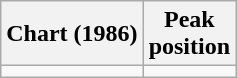<table class="wikitable">
<tr>
<th>Chart (1986)</th>
<th>Peak<br>position</th>
</tr>
<tr>
<td></td>
</tr>
</table>
